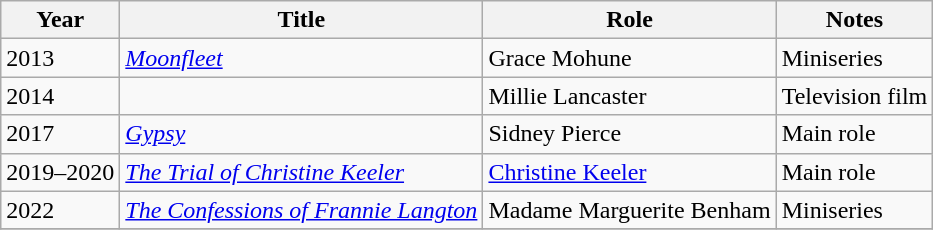<table class="wikitable sortable">
<tr>
<th scope="col">Year</th>
<th scope="col">Title</th>
<th scope="col">Role</th>
<th scope="col" class="unsortable">Notes</th>
</tr>
<tr>
<td>2013</td>
<td><em><a href='#'>Moonfleet</a></em></td>
<td>Grace Mohune</td>
<td>Miniseries</td>
</tr>
<tr>
<td>2014</td>
<td><em></em></td>
<td>Millie Lancaster</td>
<td>Television film</td>
</tr>
<tr>
<td>2017</td>
<td><em><a href='#'>Gypsy</a></em></td>
<td>Sidney Pierce</td>
<td>Main role</td>
</tr>
<tr>
<td>2019–2020</td>
<td><em><a href='#'>The Trial of Christine Keeler</a></em></td>
<td><a href='#'>Christine Keeler</a></td>
<td>Main role</td>
</tr>
<tr>
<td>2022</td>
<td><em><a href='#'>The Confessions of Frannie Langton</a></em></td>
<td>Madame Marguerite Benham</td>
<td>Miniseries</td>
</tr>
<tr>
</tr>
</table>
